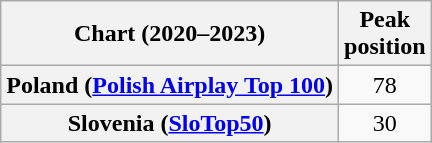<table class="wikitable plainrowheaders" style="text-align:center">
<tr>
<th scope="col">Chart (2020–2023)</th>
<th scope="col">Peak<br>position</th>
</tr>
<tr>
<th scope="row">Poland (<a href='#'>Polish Airplay Top 100</a>)</th>
<td>78</td>
</tr>
<tr>
<th scope="row">Slovenia (<a href='#'>SloTop50</a>)</th>
<td>30</td>
</tr>
</table>
